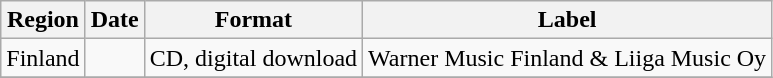<table class=wikitable>
<tr>
<th>Region</th>
<th>Date</th>
<th>Format</th>
<th>Label</th>
</tr>
<tr>
<td>Finland</td>
<td></td>
<td>CD, digital download</td>
<td>Warner Music Finland & Liiga Music Oy</td>
</tr>
<tr>
</tr>
</table>
